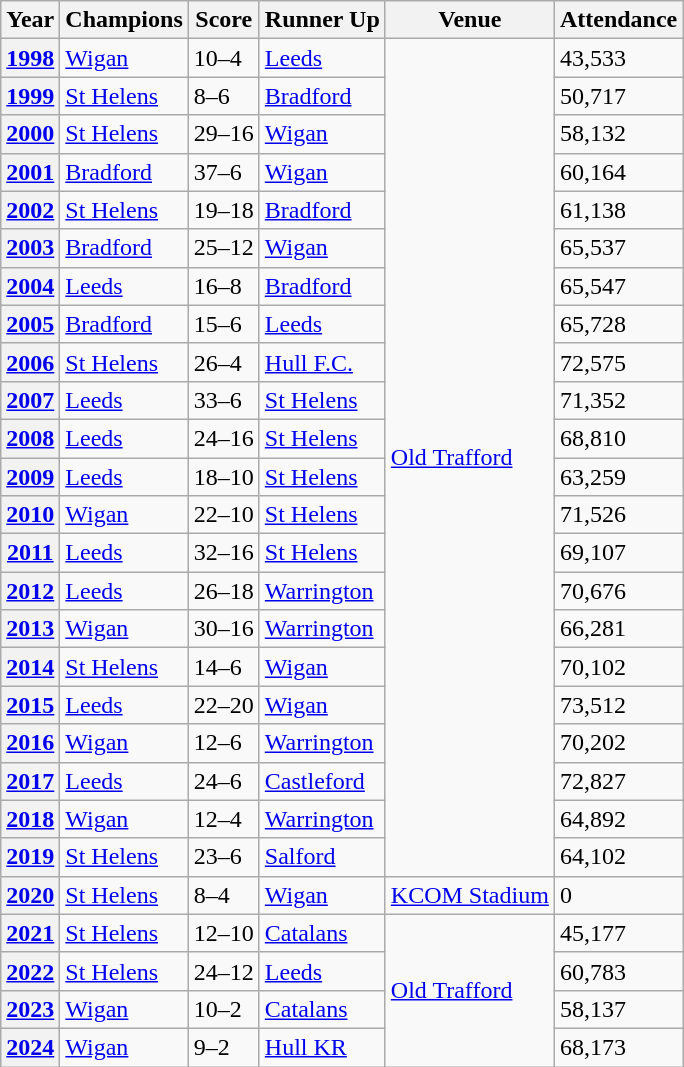<table class="wikitable sortable" style="text-align:left;">
<tr>
<th>Year</th>
<th>Champions</th>
<th>Score</th>
<th>Runner Up</th>
<th>Venue</th>
<th>Attendance</th>
</tr>
<tr>
<th><a href='#'>1998</a></th>
<td> <a href='#'>Wigan</a></td>
<td>10–4</td>
<td> <a href='#'>Leeds</a></td>
<td rowspan="22"><a href='#'>Old Trafford</a></td>
<td>43,533</td>
</tr>
<tr>
<th><a href='#'>1999</a></th>
<td> <a href='#'>St Helens</a></td>
<td>8–6</td>
<td> <a href='#'>Bradford</a></td>
<td> 50,717</td>
</tr>
<tr>
<th><a href='#'>2000</a></th>
<td> <a href='#'>St Helens</a></td>
<td>29–16</td>
<td> <a href='#'>Wigan</a></td>
<td> 58,132</td>
</tr>
<tr>
<th><a href='#'>2001</a></th>
<td> <a href='#'>Bradford</a></td>
<td>37–6</td>
<td> <a href='#'>Wigan</a></td>
<td> 60,164</td>
</tr>
<tr>
<th><a href='#'>2002</a></th>
<td> <a href='#'>St Helens</a></td>
<td>19–18</td>
<td> <a href='#'>Bradford</a></td>
<td> 61,138</td>
</tr>
<tr>
<th><a href='#'>2003</a></th>
<td> <a href='#'>Bradford</a></td>
<td>25–12</td>
<td> <a href='#'>Wigan</a></td>
<td> 65,537</td>
</tr>
<tr>
<th><a href='#'>2004</a></th>
<td> <a href='#'>Leeds</a></td>
<td>16–8</td>
<td> <a href='#'>Bradford</a></td>
<td> 65,547</td>
</tr>
<tr>
<th><a href='#'>2005</a></th>
<td> <a href='#'>Bradford</a></td>
<td>15–6</td>
<td> <a href='#'>Leeds</a></td>
<td> 65,728</td>
</tr>
<tr>
<th><a href='#'>2006</a></th>
<td> <a href='#'>St Helens</a></td>
<td>26–4</td>
<td> <a href='#'>Hull F.C.</a></td>
<td> 72,575</td>
</tr>
<tr>
<th><a href='#'>2007</a></th>
<td> <a href='#'>Leeds</a></td>
<td>33–6</td>
<td> <a href='#'>St Helens</a></td>
<td> 71,352</td>
</tr>
<tr>
<th><a href='#'>2008</a></th>
<td> <a href='#'>Leeds</a></td>
<td>24–16</td>
<td> <a href='#'>St Helens</a></td>
<td> 68,810</td>
</tr>
<tr>
<th><a href='#'>2009</a></th>
<td> <a href='#'>Leeds</a></td>
<td>18–10</td>
<td> <a href='#'>St Helens</a></td>
<td> 63,259</td>
</tr>
<tr>
<th><a href='#'>2010</a></th>
<td> <a href='#'>Wigan</a></td>
<td>22–10</td>
<td> <a href='#'>St Helens</a></td>
<td> 71,526</td>
</tr>
<tr>
<th><a href='#'>2011</a></th>
<td> <a href='#'>Leeds</a></td>
<td>32–16</td>
<td> <a href='#'>St Helens</a></td>
<td> 69,107</td>
</tr>
<tr>
<th><a href='#'>2012</a></th>
<td> <a href='#'>Leeds</a></td>
<td>26–18</td>
<td> <a href='#'>Warrington</a></td>
<td> 70,676</td>
</tr>
<tr>
<th><a href='#'>2013</a></th>
<td> <a href='#'>Wigan</a></td>
<td>30–16</td>
<td> <a href='#'>Warrington</a></td>
<td> 66,281</td>
</tr>
<tr>
<th><a href='#'>2014</a></th>
<td> <a href='#'>St Helens</a></td>
<td>14–6</td>
<td> <a href='#'>Wigan</a></td>
<td> 70,102</td>
</tr>
<tr>
<th><a href='#'>2015</a></th>
<td> <a href='#'>Leeds</a></td>
<td>22–20</td>
<td> <a href='#'>Wigan</a></td>
<td> 73,512</td>
</tr>
<tr>
<th><a href='#'>2016</a></th>
<td> <a href='#'>Wigan</a></td>
<td>12–6</td>
<td> <a href='#'>Warrington</a></td>
<td> 70,202</td>
</tr>
<tr>
<th><a href='#'>2017</a></th>
<td> <a href='#'>Leeds</a></td>
<td>24–6</td>
<td> <a href='#'>Castleford</a></td>
<td> 72,827</td>
</tr>
<tr>
<th><a href='#'>2018</a></th>
<td> <a href='#'>Wigan</a></td>
<td>12–4</td>
<td> <a href='#'>Warrington</a></td>
<td> 64,892</td>
</tr>
<tr>
<th><a href='#'>2019</a></th>
<td> <a href='#'>St Helens</a></td>
<td>23–6</td>
<td> <a href='#'>Salford</a></td>
<td> 64,102</td>
</tr>
<tr>
<th><a href='#'>2020</a></th>
<td> <a href='#'>St Helens</a></td>
<td>8–4</td>
<td> <a href='#'>Wigan</a></td>
<td><a href='#'>KCOM Stadium</a></td>
<td> 0</td>
</tr>
<tr>
<th><a href='#'>2021</a></th>
<td> <a href='#'>St Helens</a></td>
<td>12–10</td>
<td> <a href='#'>Catalans</a></td>
<td rowspan="4"><a href='#'>Old Trafford</a></td>
<td> 45,177</td>
</tr>
<tr>
<th><a href='#'>2022</a></th>
<td> <a href='#'>St Helens</a></td>
<td>24–12</td>
<td> <a href='#'>Leeds</a></td>
<td> 60,783</td>
</tr>
<tr>
<th><a href='#'>2023</a></th>
<td> <a href='#'>Wigan</a></td>
<td>10–2</td>
<td> <a href='#'>Catalans</a></td>
<td> 58,137</td>
</tr>
<tr>
<th><a href='#'>2024</a></th>
<td> <a href='#'>Wigan</a></td>
<td>9–2</td>
<td> <a href='#'>Hull KR</a></td>
<td> 68,173</td>
</tr>
</table>
